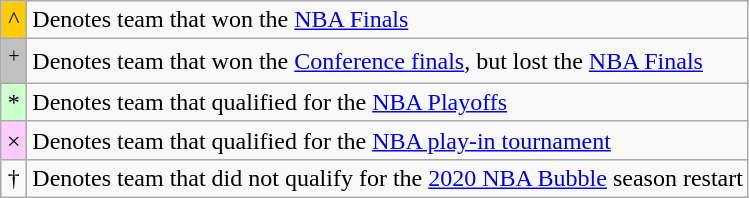<table class="wikitable">
<tr>
<td bgcolor=#FFCC00 align=center width=10px>^</td>
<td>Denotes team that won the <a href='#'>NBA Finals</a></td>
</tr>
<tr>
<td bgcolor=#C0C0C0 align=center width=10px><sup>+</sup></td>
<td>Denotes team that won the <a href='#'>Conference finals</a>, but lost the <a href='#'>NBA Finals</a></td>
</tr>
<tr>
<td bgcolor=#CCFFCC align=center width=10px>*</td>
<td>Denotes team that qualified for the <a href='#'>NBA Playoffs</a></td>
</tr>
<tr>
<td bgcolor=#FFCCFF align=center width=10px>×</td>
<td>Denotes team that qualified for the <a href='#'>NBA play-in tournament</a></td>
</tr>
<tr>
<td align=center width=10px>†</td>
<td>Denotes team that did not qualify for the <a href='#'>2020 NBA Bubble</a> season restart</td>
</tr>
</table>
